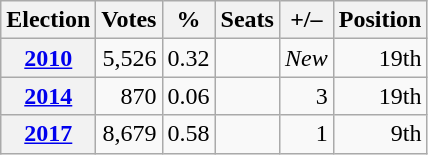<table class="wikitable" style="text-align: right;">
<tr>
<th>Election</th>
<th>Votes</th>
<th>%</th>
<th>Seats</th>
<th>+/–</th>
<th>Position</th>
</tr>
<tr>
<th><a href='#'>2010</a></th>
<td>5,526</td>
<td>0.32</td>
<td></td>
<td><em>New</em></td>
<td>19th</td>
</tr>
<tr>
<th><a href='#'>2014</a></th>
<td>870</td>
<td>0.06</td>
<td></td>
<td> 3</td>
<td>19th</td>
</tr>
<tr>
<th><a href='#'>2017</a></th>
<td>8,679</td>
<td>0.58</td>
<td></td>
<td> 1</td>
<td>9th</td>
</tr>
</table>
